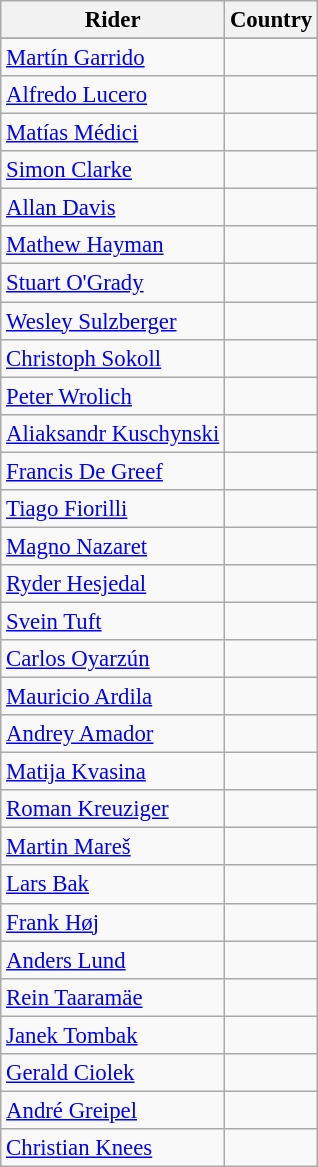<table class="wikitable" style="font-size:95%; text-align:left;">
<tr>
<th>Rider</th>
<th>Country</th>
</tr>
<tr>
</tr>
<tr>
<td><a href='#'>Martín Garrido</a></td>
<td></td>
</tr>
<tr>
<td><a href='#'>Alfredo Lucero</a></td>
<td></td>
</tr>
<tr>
<td><a href='#'>Matías Médici</a></td>
<td></td>
</tr>
<tr>
<td><a href='#'>Simon Clarke</a></td>
<td></td>
</tr>
<tr>
<td><a href='#'>Allan Davis</a></td>
<td></td>
</tr>
<tr>
<td><a href='#'>Mathew Hayman</a></td>
<td></td>
</tr>
<tr>
<td><a href='#'>Stuart O'Grady</a></td>
<td></td>
</tr>
<tr>
<td><a href='#'>Wesley Sulzberger</a></td>
<td></td>
</tr>
<tr>
<td><a href='#'>Christoph Sokoll</a></td>
<td></td>
</tr>
<tr>
<td><a href='#'>Peter Wrolich</a></td>
<td></td>
</tr>
<tr>
<td><a href='#'>Aliaksandr Kuschynski</a></td>
<td></td>
</tr>
<tr>
<td><a href='#'>Francis De Greef</a></td>
<td></td>
</tr>
<tr>
<td><a href='#'>Tiago Fiorilli</a></td>
<td></td>
</tr>
<tr>
<td><a href='#'>Magno Nazaret</a></td>
<td></td>
</tr>
<tr>
<td><a href='#'>Ryder Hesjedal</a></td>
<td></td>
</tr>
<tr>
<td><a href='#'>Svein Tuft</a></td>
<td></td>
</tr>
<tr>
<td><a href='#'>Carlos Oyarzún</a></td>
<td></td>
</tr>
<tr>
<td><a href='#'>Mauricio Ardila</a></td>
<td></td>
</tr>
<tr>
<td><a href='#'>Andrey Amador</a></td>
<td></td>
</tr>
<tr>
<td><a href='#'>Matija Kvasina</a></td>
<td></td>
</tr>
<tr>
<td><a href='#'>Roman Kreuziger</a></td>
<td></td>
</tr>
<tr>
<td><a href='#'>Martin Mareš</a></td>
<td></td>
</tr>
<tr>
<td><a href='#'>Lars Bak</a></td>
<td></td>
</tr>
<tr>
<td><a href='#'>Frank Høj</a></td>
<td></td>
</tr>
<tr>
<td><a href='#'>Anders Lund</a></td>
<td></td>
</tr>
<tr>
<td><a href='#'>Rein Taaramäe</a></td>
<td></td>
</tr>
<tr>
<td><a href='#'>Janek Tombak</a></td>
<td></td>
</tr>
<tr>
<td><a href='#'>Gerald Ciolek</a></td>
<td></td>
</tr>
<tr>
<td><a href='#'>André Greipel</a></td>
<td></td>
</tr>
<tr>
<td><a href='#'>Christian Knees</a></td>
<td></td>
</tr>
</table>
